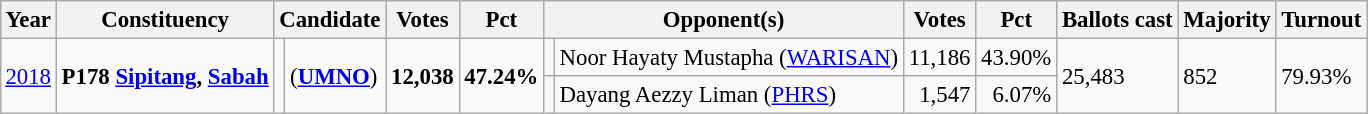<table class="wikitable" style="margin:0.5em ; font-size:95%">
<tr>
<th>Year</th>
<th>Constituency</th>
<th colspan=2>Candidate</th>
<th>Votes</th>
<th>Pct</th>
<th colspan=2>Opponent(s)</th>
<th>Votes</th>
<th>Pct</th>
<th>Ballots cast</th>
<th>Majority</th>
<th>Turnout</th>
</tr>
<tr>
<td rowspan="2"><a href='#'>2018</a></td>
<td rowspan="2"><strong>P178 <a href='#'>Sipitang</a>, <a href='#'>Sabah</a></strong></td>
<td rowspan="2" ></td>
<td rowspan="2"> (<a href='#'><strong>UMNO</strong></a>)</td>
<td rowspan="2" align=right><strong>12,038</strong></td>
<td rowspan="2"><strong>47.24%</strong></td>
<td></td>
<td>Noor Hayaty Mustapha (<a href='#'>WARISAN</a>)</td>
<td align=right>11,186</td>
<td>43.90%</td>
<td rowspan="2">25,483</td>
<td rowspan="2">852</td>
<td rowspan="2">79.93%</td>
</tr>
<tr>
<td bgcolor = ></td>
<td>Dayang Aezzy Liman (<a href='#'>PHRS</a>)</td>
<td align=right>1,547</td>
<td align=right>6.07%</td>
</tr>
</table>
